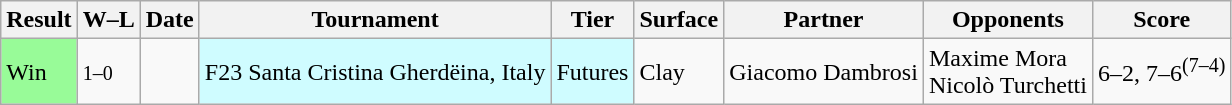<table class="wikitable">
<tr>
<th>Result</th>
<th class="unsortable">W–L</th>
<th>Date</th>
<th>Tournament</th>
<th>Tier</th>
<th>Surface</th>
<th>Partner</th>
<th>Opponents</th>
<th class="unsortable">Score</th>
</tr>
<tr>
<td bgcolor=98fb98>Win</td>
<td><small>1–0</small></td>
<td></td>
<td style="background:#cffcff;">F23 Santa Cristina Gherdëina, Italy</td>
<td style="background:#cffcff;">Futures</td>
<td>Clay</td>
<td> Giacomo Dambrosi</td>
<td> Maxime Mora<br> Nicolò Turchetti</td>
<td>6–2, 7–6<sup>(7–4)</sup></td>
</tr>
</table>
